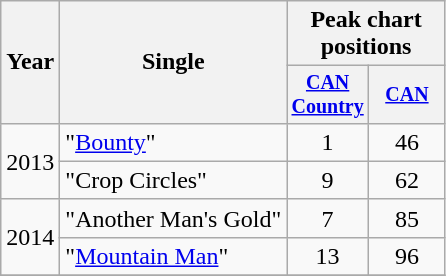<table class="wikitable" style="text-align:center;">
<tr>
<th rowspan="2">Year</th>
<th rowspan="2">Single</th>
<th colspan="2">Peak chart<br>positions</th>
</tr>
<tr style="font-size:smaller;">
<th width="45"><a href='#'>CAN Country</a><br></th>
<th width="45"><a href='#'>CAN</a><br></th>
</tr>
<tr>
<td rowspan="2">2013</td>
<td align="left">"<a href='#'>Bounty</a>"</td>
<td>1</td>
<td>46</td>
</tr>
<tr>
<td align="left">"Crop Circles"</td>
<td>9</td>
<td>62</td>
</tr>
<tr>
<td rowspan="2">2014</td>
<td align="left">"Another Man's Gold"</td>
<td>7</td>
<td>85</td>
</tr>
<tr>
<td align="left">"<a href='#'>Mountain Man</a>"</td>
<td>13</td>
<td>96</td>
</tr>
<tr>
</tr>
</table>
